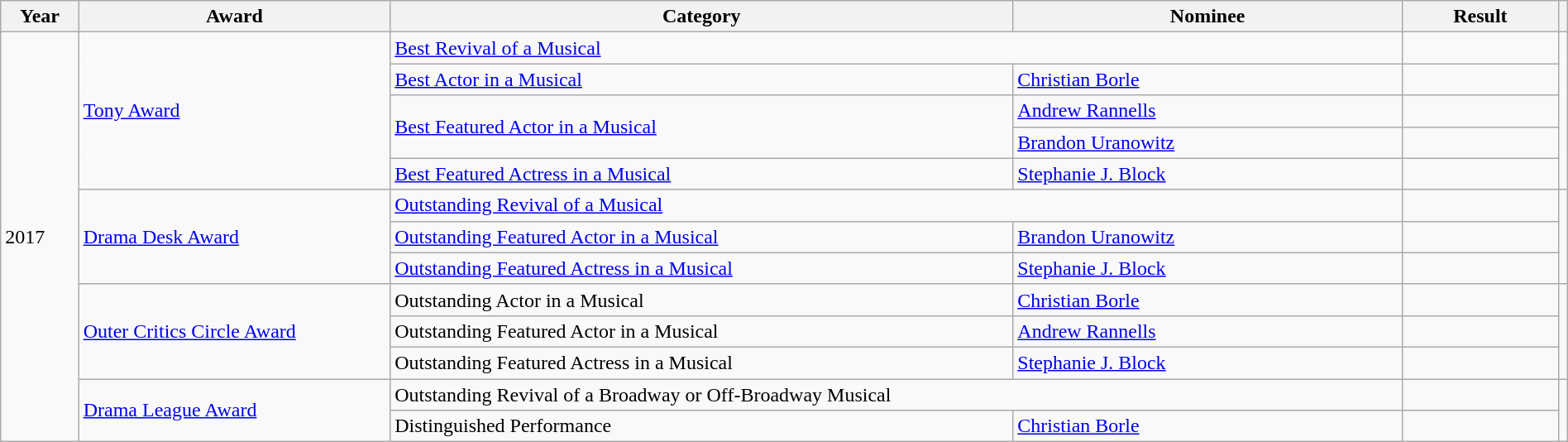<table class="wikitable" width="100%">
<tr>
<th width="5%">Year</th>
<th width="20%">Award</th>
<th width="40%">Category</th>
<th width="25%">Nominee</th>
<th width="10%">Result</th>
<th></th>
</tr>
<tr>
<td rowspan="13">2017</td>
<td rowspan="5"><a href='#'>Tony Award</a></td>
<td colspan="2"><a href='#'>Best Revival of a Musical</a></td>
<td></td>
<td rowspan="5"></td>
</tr>
<tr>
<td><a href='#'>Best Actor in a Musical</a></td>
<td><a href='#'>Christian Borle</a></td>
<td></td>
</tr>
<tr>
<td rowspan="2"><a href='#'>Best Featured Actor in a Musical</a></td>
<td><a href='#'>Andrew Rannells</a></td>
<td></td>
</tr>
<tr>
<td><a href='#'>Brandon Uranowitz</a></td>
<td></td>
</tr>
<tr>
<td><a href='#'>Best Featured Actress in a Musical</a></td>
<td><a href='#'>Stephanie J. Block</a></td>
<td></td>
</tr>
<tr>
<td rowspan="3"><a href='#'>Drama Desk Award</a></td>
<td colspan="2"><a href='#'>Outstanding Revival of a Musical</a></td>
<td></td>
<td rowspan="3"></td>
</tr>
<tr>
<td><a href='#'>Outstanding Featured Actor in a Musical</a></td>
<td><a href='#'>Brandon Uranowitz</a></td>
<td></td>
</tr>
<tr>
<td><a href='#'>Outstanding Featured Actress in a Musical</a></td>
<td><a href='#'>Stephanie J. Block</a></td>
<td></td>
</tr>
<tr>
<td rowspan="3"><a href='#'>Outer Critics Circle Award</a></td>
<td>Outstanding Actor in a Musical</td>
<td><a href='#'>Christian Borle</a></td>
<td></td>
<td rowspan="3"></td>
</tr>
<tr>
<td>Outstanding Featured Actor in a Musical</td>
<td><a href='#'>Andrew Rannells</a></td>
<td></td>
</tr>
<tr>
<td>Outstanding Featured Actress in a Musical</td>
<td><a href='#'>Stephanie J. Block</a></td>
<td></td>
</tr>
<tr>
<td rowspan="2"><a href='#'>Drama League Award</a></td>
<td colspan="2">Outstanding Revival of a Broadway or Off-Broadway Musical</td>
<td></td>
<td rowspan="2"></td>
</tr>
<tr>
<td>Distinguished Performance</td>
<td><a href='#'>Christian Borle</a></td>
<td></td>
</tr>
</table>
